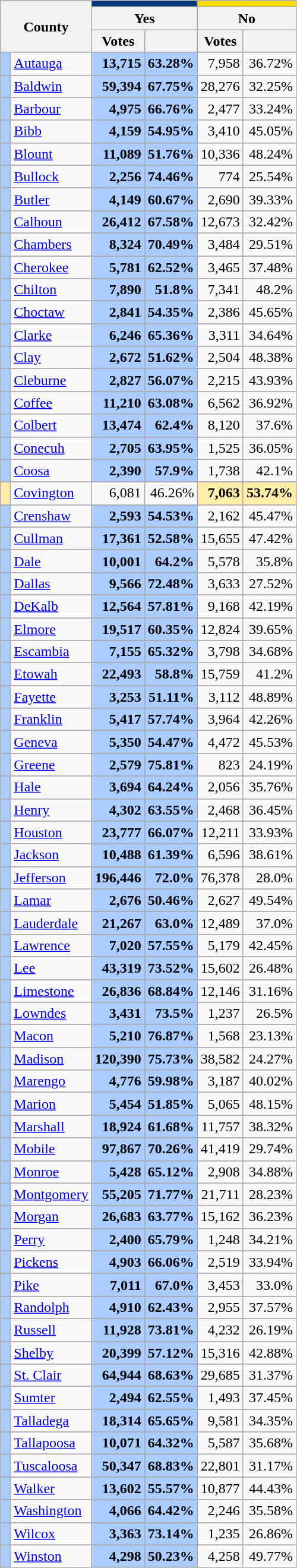<table class="mw-datatable wikitable sortable" style="text-align:right;">
<tr>
<th colspan="2" rowspan="3">County</th>
<th colspan="2" style="background-color:#01387b;"></th>
<th colspan="2" style="background-color:#feda00;"></th>
</tr>
<tr>
<th colspan="2">Yes</th>
<th colspan="2">No</th>
</tr>
<tr>
<th data-sort-type="number">Votes</th>
<th></th>
<th data-sort-type="number">Votes</th>
<th></th>
</tr>
<tr>
</tr>
<tr>
<td style="background:#acf;"> </td>
<td style="text-align:left;"><a href='#'>Autauga</a></td>
<td style="background:#acf; color:#000;"><strong>13,715</strong></td>
<td style="background:#acf; color:#000;"><strong>63.28%</strong></td>
<td>7,958</td>
<td>36.72%</td>
</tr>
<tr>
</tr>
<tr>
<td style="background:#acf;"> </td>
<td style="text-align:left;"><a href='#'>Baldwin</a></td>
<td style="background:#acf; color:#000;"><strong>59,394</strong></td>
<td style="background:#acf; color:#000;"><strong>67.75%</strong></td>
<td>28,276</td>
<td>32.25%</td>
</tr>
<tr>
</tr>
<tr>
<td style="background:#acf;"> </td>
<td style="text-align:left;"><a href='#'>Barbour</a></td>
<td style="background:#acf; color:#000;"><strong>4,975</strong></td>
<td style="background:#acf; color:#000;"><strong>66.76%</strong></td>
<td>2,477</td>
<td>33.24%</td>
</tr>
<tr>
</tr>
<tr>
<td style="background:#acf;"> </td>
<td style="text-align:left;"><a href='#'>Bibb</a></td>
<td style="background:#acf; color:#000;"><strong>4,159</strong></td>
<td style="background:#acf; color:#000;"><strong>54.95%</strong></td>
<td>3,410</td>
<td>45.05%</td>
</tr>
<tr>
</tr>
<tr>
<td style="background:#acf;"> </td>
<td style="text-align:left;"><a href='#'>Blount</a></td>
<td style="background:#acf; color:#000;"><strong>11,089</strong></td>
<td style="background:#acf; color:#000;"><strong>51.76%</strong></td>
<td>10,336</td>
<td>48.24%</td>
</tr>
<tr>
</tr>
<tr>
<td style="background:#acf;"> </td>
<td style="text-align:left;"><a href='#'>Bullock</a></td>
<td style="background:#acf; color:#000;"><strong>2,256</strong></td>
<td style="background:#acf; color:#000;"><strong>74.46%</strong></td>
<td>774</td>
<td>25.54%</td>
</tr>
<tr>
</tr>
<tr>
<td style="background:#acf;"> </td>
<td style="text-align:left;"><a href='#'>Butler</a></td>
<td style="background:#acf; color:#000;"><strong>4,149</strong></td>
<td style="background:#acf; color:#000;"><strong>60.67%</strong></td>
<td>2,690</td>
<td>39.33%</td>
</tr>
<tr>
</tr>
<tr>
<td style="background:#acf;"> </td>
<td style="text-align:left;"><a href='#'>Calhoun</a></td>
<td style="background:#acf; color:#000;"><strong>26,412</strong></td>
<td style="background:#acf; color:#000;"><strong>67.58%</strong></td>
<td>12,673</td>
<td>32.42%</td>
</tr>
<tr>
</tr>
<tr>
<td style="background:#acf;"> </td>
<td style="text-align:left;"><a href='#'>Chambers</a></td>
<td style="background:#acf; color:#000;"><strong>8,324</strong></td>
<td style="background:#acf; color:#000;"><strong>70.49%</strong></td>
<td>3,484</td>
<td>29.51%</td>
</tr>
<tr>
</tr>
<tr>
<td style="background:#acf;"> </td>
<td style="text-align:left;"><a href='#'>Cherokee</a></td>
<td style="background:#acf; color:#000;"><strong>5,781</strong></td>
<td style="background:#acf; color:#000;"><strong>62.52%</strong></td>
<td>3,465</td>
<td>37.48%</td>
</tr>
<tr>
</tr>
<tr>
<td style="background:#acf;"> </td>
<td style="text-align:left;"><a href='#'>Chilton</a></td>
<td style="background:#acf; color:#000;"><strong>7,890</strong></td>
<td style="background:#acf; color:#000;"><strong>51.8%</strong></td>
<td>7,341</td>
<td>48.2%</td>
</tr>
<tr>
</tr>
<tr>
<td style="background:#acf;"> </td>
<td style="text-align:left;"><a href='#'>Choctaw</a></td>
<td style="background:#acf; color:#000;"><strong>2,841</strong></td>
<td style="background:#acf; color:#000;"><strong>54.35%</strong></td>
<td>2,386</td>
<td>45.65%</td>
</tr>
<tr>
</tr>
<tr>
<td style="background:#acf;"> </td>
<td style="text-align:left;"><a href='#'>Clarke</a></td>
<td style="background:#acf; color:#000;"><strong>6,246</strong></td>
<td style="background:#acf; color:#000;"><strong>65.36%</strong></td>
<td>3,311</td>
<td>34.64%</td>
</tr>
<tr>
</tr>
<tr>
<td style="background:#acf;"> </td>
<td style="text-align:left;"><a href='#'>Clay</a></td>
<td style="background:#acf; color:#000;"><strong>2,672</strong></td>
<td style="background:#acf; color:#000;"><strong>51.62%</strong></td>
<td>2,504</td>
<td>48.38%</td>
</tr>
<tr>
</tr>
<tr>
<td style="background:#acf;"> </td>
<td style="text-align:left;"><a href='#'>Cleburne</a></td>
<td style="background:#acf; color:#000;"><strong>2,827</strong></td>
<td style="background:#acf; color:#000;"><strong>56.07%</strong></td>
<td>2,215</td>
<td>43.93%</td>
</tr>
<tr>
</tr>
<tr>
<td style="background:#acf;"> </td>
<td style="text-align:left;"><a href='#'>Coffee</a></td>
<td style="background:#acf; color:#000;"><strong>11,210</strong></td>
<td style="background:#acf; color:#000;"><strong>63.08%</strong></td>
<td>6,562</td>
<td>36.92%</td>
</tr>
<tr>
</tr>
<tr>
<td style="background:#acf;"> </td>
<td style="text-align:left;"><a href='#'>Colbert</a></td>
<td style="background:#acf; color:#000;"><strong>13,474</strong></td>
<td style="background:#acf; color:#000;"><strong>62.4%</strong></td>
<td>8,120</td>
<td>37.6%</td>
</tr>
<tr>
</tr>
<tr>
<td style="background:#acf;"> </td>
<td style="text-align:left;"><a href='#'>Conecuh</a></td>
<td style="background:#acf; color:#000;"><strong>2,705</strong></td>
<td style="background:#acf; color:#000;"><strong>63.95%</strong></td>
<td>1,525</td>
<td>36.05%</td>
</tr>
<tr>
</tr>
<tr>
<td style="background:#acf;"> </td>
<td style="text-align:left;"><a href='#'>Coosa</a></td>
<td style="background:#acf; color:#000;"><strong>2,390</strong></td>
<td style="background:#acf; color:#000;"><strong>57.9%</strong></td>
<td>1,738</td>
<td>42.1%</td>
</tr>
<tr>
</tr>
<tr>
<td style="background:#fea;"> </td>
<td style="text-align:left;"><a href='#'>Covington</a></td>
<td>6,081</td>
<td>46.26%</td>
<td style="background:#fea; color:#000;"><strong>7,063</strong></td>
<td style="background:#fea; color:#000;"><strong>53.74%</strong></td>
</tr>
<tr>
</tr>
<tr>
<td style="background:#acf;"> </td>
<td style="text-align:left;"><a href='#'>Crenshaw</a></td>
<td style="background:#acf; color:#000;"><strong>2,593</strong></td>
<td style="background:#acf; color:#000;"><strong>54.53%</strong></td>
<td>2,162</td>
<td>45.47%</td>
</tr>
<tr>
</tr>
<tr>
<td style="background:#acf;"> </td>
<td style="text-align:left;"><a href='#'>Cullman</a></td>
<td style="background:#acf; color:#000;"><strong>17,361</strong></td>
<td style="background:#acf; color:#000;"><strong>52.58%</strong></td>
<td>15,655</td>
<td>47.42%</td>
</tr>
<tr>
</tr>
<tr>
<td style="background:#acf;"> </td>
<td style="text-align:left;"><a href='#'>Dale</a></td>
<td style="background:#acf; color:#000;"><strong>10,001</strong></td>
<td style="background:#acf; color:#000;"><strong>64.2%</strong></td>
<td>5,578</td>
<td>35.8%</td>
</tr>
<tr>
</tr>
<tr>
<td style="background:#acf;"> </td>
<td style="text-align:left;"><a href='#'>Dallas</a></td>
<td style="background:#acf; color:#000;"><strong>9,566</strong></td>
<td style="background:#acf; color:#000;"><strong>72.48%</strong></td>
<td>3,633</td>
<td>27.52%</td>
</tr>
<tr>
</tr>
<tr>
<td style="background:#acf;"> </td>
<td style="text-align:left;"><a href='#'>DeKalb</a></td>
<td style="background:#acf; color:#000;"><strong>12,564</strong></td>
<td style="background:#acf; color:#000;"><strong>57.81%</strong></td>
<td>9,168</td>
<td>42.19%</td>
</tr>
<tr>
</tr>
<tr>
<td style="background:#acf;"> </td>
<td style="text-align:left;"><a href='#'>Elmore</a></td>
<td style="background:#acf; color:#000;"><strong>19,517</strong></td>
<td style="background:#acf; color:#000;"><strong>60.35%</strong></td>
<td>12,824</td>
<td>39.65%</td>
</tr>
<tr>
</tr>
<tr>
<td style="background:#acf;"> </td>
<td style="text-align:left;"><a href='#'>Escambia</a></td>
<td style="background:#acf; color:#000;"><strong>7,155</strong></td>
<td style="background:#acf; color:#000;"><strong>65.32%</strong></td>
<td>3,798</td>
<td>34.68%</td>
</tr>
<tr>
</tr>
<tr>
<td style="background:#acf;"> </td>
<td style="text-align:left;"><a href='#'>Etowah</a></td>
<td style="background:#acf; color:#000;"><strong>22,493</strong></td>
<td style="background:#acf; color:#000;"><strong>58.8%</strong></td>
<td>15,759</td>
<td>41.2%</td>
</tr>
<tr>
</tr>
<tr>
<td style="background:#acf;"> </td>
<td style="text-align:left;"><a href='#'>Fayette</a></td>
<td style="background:#acf; color:#000;"><strong>3,253</strong></td>
<td style="background:#acf; color:#000;"><strong>51.11%</strong></td>
<td>3,112</td>
<td>48.89%</td>
</tr>
<tr>
</tr>
<tr>
<td style="background:#acf;"> </td>
<td style="text-align:left;"><a href='#'>Franklin</a></td>
<td style="background:#acf; color:#000;"><strong>5,417</strong></td>
<td style="background:#acf; color:#000;"><strong>57.74%</strong></td>
<td>3,964</td>
<td>42.26%</td>
</tr>
<tr>
</tr>
<tr>
<td style="background:#acf;"> </td>
<td style="text-align:left;"><a href='#'>Geneva</a></td>
<td style="background:#acf; color:#000;"><strong>5,350</strong></td>
<td style="background:#acf; color:#000;"><strong>54.47%</strong></td>
<td>4,472</td>
<td>45.53%</td>
</tr>
<tr>
</tr>
<tr>
<td style="background:#acf;"> </td>
<td style="text-align:left;"><a href='#'>Greene</a></td>
<td style="background:#acf; color:#000;"><strong>2,579</strong></td>
<td style="background:#acf; color:#000;"><strong>75.81%</strong></td>
<td>823</td>
<td>24.19%</td>
</tr>
<tr>
</tr>
<tr>
<td style="background:#acf;"> </td>
<td style="text-align:left;"><a href='#'>Hale</a></td>
<td style="background:#acf; color:#000;"><strong>3,694</strong></td>
<td style="background:#acf; color:#000;"><strong>64.24%</strong></td>
<td>2,056</td>
<td>35.76%</td>
</tr>
<tr>
</tr>
<tr>
<td style="background:#acf;"> </td>
<td style="text-align:left;"><a href='#'>Henry</a></td>
<td style="background:#acf; color:#000;"><strong>4,302</strong></td>
<td style="background:#acf; color:#000;"><strong>63.55%</strong></td>
<td>2,468</td>
<td>36.45%</td>
</tr>
<tr>
</tr>
<tr>
<td style="background:#acf;"> </td>
<td style="text-align:left;"><a href='#'>Houston</a></td>
<td style="background:#acf; color:#000;"><strong>23,777</strong></td>
<td style="background:#acf; color:#000;"><strong>66.07%</strong></td>
<td>12,211</td>
<td>33.93%</td>
</tr>
<tr>
</tr>
<tr>
<td style="background:#acf;"> </td>
<td style="text-align:left;"><a href='#'>Jackson</a></td>
<td style="background:#acf; color:#000;"><strong>10,488</strong></td>
<td style="background:#acf; color:#000;"><strong>61.39%</strong></td>
<td>6,596</td>
<td>38.61%</td>
</tr>
<tr>
</tr>
<tr>
<td style="background:#acf;"> </td>
<td style="text-align:left;"><a href='#'>Jefferson</a></td>
<td style="background:#acf; color:#000;"><strong>196,446</strong></td>
<td style="background:#acf; color:#000;"><strong>72.0%</strong></td>
<td>76,378</td>
<td>28.0%</td>
</tr>
<tr>
</tr>
<tr>
<td style="background:#acf;"> </td>
<td style="text-align:left;"><a href='#'>Lamar</a></td>
<td style="background:#acf; color:#000;"><strong>2,676</strong></td>
<td style="background:#acf; color:#000;"><strong>50.46%</strong></td>
<td>2,627</td>
<td>49.54%</td>
</tr>
<tr>
</tr>
<tr>
<td style="background:#acf;"> </td>
<td style="text-align:left;"><a href='#'>Lauderdale</a></td>
<td style="background:#acf; color:#000;"><strong>21,267</strong></td>
<td style="background:#acf; color:#000;"><strong>63.0%</strong></td>
<td>12,489</td>
<td>37.0%</td>
</tr>
<tr>
</tr>
<tr>
<td style="background:#acf;"> </td>
<td style="text-align:left;"><a href='#'>Lawrence</a></td>
<td style="background:#acf; color:#000;"><strong>7,020</strong></td>
<td style="background:#acf; color:#000;"><strong>57.55%</strong></td>
<td>5,179</td>
<td>42.45%</td>
</tr>
<tr>
</tr>
<tr>
<td style="background:#acf;"> </td>
<td style="text-align:left;"><a href='#'>Lee</a></td>
<td style="background:#acf; color:#000;"><strong>43,319</strong></td>
<td style="background:#acf; color:#000;"><strong>73.52%</strong></td>
<td>15,602</td>
<td>26.48%</td>
</tr>
<tr>
</tr>
<tr>
<td style="background:#acf;"> </td>
<td style="text-align:left;"><a href='#'>Limestone</a></td>
<td style="background:#acf; color:#000;"><strong>26,836</strong></td>
<td style="background:#acf; color:#000;"><strong>68.84%</strong></td>
<td>12,146</td>
<td>31.16%</td>
</tr>
<tr>
</tr>
<tr>
<td style="background:#acf;"> </td>
<td style="text-align:left;"><a href='#'>Lowndes</a></td>
<td style="background:#acf; color:#000;"><strong>3,431</strong></td>
<td style="background:#acf; color:#000;"><strong>73.5%</strong></td>
<td>1,237</td>
<td>26.5%</td>
</tr>
<tr>
</tr>
<tr>
<td style="background:#acf;"> </td>
<td style="text-align:left;"><a href='#'>Macon</a></td>
<td style="background:#acf; color:#000;"><strong>5,210</strong></td>
<td style="background:#acf; color:#000;"><strong>76.87%</strong></td>
<td>1,568</td>
<td>23.13%</td>
</tr>
<tr>
</tr>
<tr>
<td style="background:#acf;"> </td>
<td style="text-align:left;"><a href='#'>Madison</a></td>
<td style="background:#acf; color:#000;"><strong>120,390</strong></td>
<td style="background:#acf; color:#000;"><strong>75.73%</strong></td>
<td>38,582</td>
<td>24.27%</td>
</tr>
<tr>
</tr>
<tr>
<td style="background:#acf;"> </td>
<td style="text-align:left;"><a href='#'>Marengo</a></td>
<td style="background:#acf; color:#000;"><strong>4,776</strong></td>
<td style="background:#acf; color:#000;"><strong>59.98%</strong></td>
<td>3,187</td>
<td>40.02%</td>
</tr>
<tr>
</tr>
<tr>
<td style="background:#acf;"> </td>
<td style="text-align:left;"><a href='#'>Marion</a></td>
<td style="background:#acf; color:#000;"><strong>5,454</strong></td>
<td style="background:#acf; color:#000;"><strong>51.85%</strong></td>
<td>5,065</td>
<td>48.15%</td>
</tr>
<tr>
</tr>
<tr>
<td style="background:#acf;"> </td>
<td style="text-align:left;"><a href='#'>Marshall</a></td>
<td style="background:#acf; color:#000;"><strong>18,924</strong></td>
<td style="background:#acf; color:#000;"><strong>61.68%</strong></td>
<td>11,757</td>
<td>38.32%</td>
</tr>
<tr>
</tr>
<tr>
<td style="background:#acf;"> </td>
<td style="text-align:left;"><a href='#'>Mobile</a></td>
<td style="background:#acf; color:#000;"><strong>97,867</strong></td>
<td style="background:#acf; color:#000;"><strong>70.26%</strong></td>
<td>41,419</td>
<td>29.74%</td>
</tr>
<tr>
</tr>
<tr>
<td style="background:#acf;"> </td>
<td style="text-align:left;"><a href='#'>Monroe</a></td>
<td style="background:#acf; color:#000;"><strong>5,428</strong></td>
<td style="background:#acf; color:#000;"><strong>65.12%</strong></td>
<td>2,908</td>
<td>34.88%</td>
</tr>
<tr>
</tr>
<tr>
<td style="background:#acf;"> </td>
<td style="text-align:left;"><a href='#'>Montgomery</a></td>
<td style="background:#acf; color:#000;"><strong>55,205</strong></td>
<td style="background:#acf; color:#000;"><strong>71.77%</strong></td>
<td>21,711</td>
<td>28.23%</td>
</tr>
<tr>
</tr>
<tr>
<td style="background:#acf;"> </td>
<td style="text-align:left;"><a href='#'>Morgan</a></td>
<td style="background:#acf; color:#000;"><strong>26,683</strong></td>
<td style="background:#acf; color:#000;"><strong>63.77%</strong></td>
<td>15,162</td>
<td>36.23%</td>
</tr>
<tr>
</tr>
<tr>
<td style="background:#acf;"> </td>
<td style="text-align:left;"><a href='#'>Perry</a></td>
<td style="background:#acf; color:#000;"><strong>2,400</strong></td>
<td style="background:#acf; color:#000;"><strong>65.79%</strong></td>
<td>1,248</td>
<td>34.21%</td>
</tr>
<tr>
</tr>
<tr>
<td style="background:#acf;"> </td>
<td style="text-align:left;"><a href='#'>Pickens</a></td>
<td style="background:#acf; color:#000;"><strong>4,903</strong></td>
<td style="background:#acf; color:#000;"><strong>66.06%</strong></td>
<td>2,519</td>
<td>33.94%</td>
</tr>
<tr>
</tr>
<tr>
<td style="background:#acf;"> </td>
<td style="text-align:left;"><a href='#'>Pike</a></td>
<td style="background:#acf; color:#000;"><strong>7,011</strong></td>
<td style="background:#acf; color:#000;"><strong>67.0%</strong></td>
<td>3,453</td>
<td>33.0%</td>
</tr>
<tr>
</tr>
<tr>
<td style="background:#acf;"> </td>
<td style="text-align:left;"><a href='#'>Randolph</a></td>
<td style="background:#acf; color:#000;"><strong>4,910</strong></td>
<td style="background:#acf; color:#000;"><strong>62.43%</strong></td>
<td>2,955</td>
<td>37.57%</td>
</tr>
<tr>
</tr>
<tr>
<td style="background:#acf;"> </td>
<td style="text-align:left;"><a href='#'>Russell</a></td>
<td style="background:#acf; color:#000;"><strong>11,928</strong></td>
<td style="background:#acf; color:#000;"><strong>73.81%</strong></td>
<td>4,232</td>
<td>26.19%</td>
</tr>
<tr>
</tr>
<tr>
<td style="background:#acf;"> </td>
<td style="text-align:left;"><a href='#'>Shelby</a></td>
<td style="background:#acf; color:#000;"><strong>20,399</strong></td>
<td style="background:#acf; color:#000;"><strong>57.12%</strong></td>
<td>15,316</td>
<td>42.88%</td>
</tr>
<tr>
</tr>
<tr>
<td style="background:#acf;"> </td>
<td style="text-align:left;"><a href='#'>St. Clair</a></td>
<td style="background:#acf; color:#000;"><strong>64,944</strong></td>
<td style="background:#acf; color:#000;"><strong>68.63%</strong></td>
<td>29,685</td>
<td>31.37%</td>
</tr>
<tr>
</tr>
<tr>
<td style="background:#acf;"> </td>
<td style="text-align:left;"><a href='#'>Sumter</a></td>
<td style="background:#acf; color:#000;"><strong>2,494</strong></td>
<td style="background:#acf; color:#000;"><strong>62.55%</strong></td>
<td>1,493</td>
<td>37.45%</td>
</tr>
<tr>
</tr>
<tr>
<td style="background:#acf;"> </td>
<td style="text-align:left;"><a href='#'>Talladega</a></td>
<td style="background:#acf; color:#000;"><strong>18,314</strong></td>
<td style="background:#acf; color:#000;"><strong>65.65%</strong></td>
<td>9,581</td>
<td>34.35%</td>
</tr>
<tr>
</tr>
<tr>
<td style="background:#acf;"> </td>
<td style="text-align:left;"><a href='#'>Tallapoosa</a></td>
<td style="background:#acf; color:#000;"><strong>10,071</strong></td>
<td style="background:#acf; color:#000;"><strong>64.32%</strong></td>
<td>5,587</td>
<td>35.68%</td>
</tr>
<tr>
</tr>
<tr>
<td style="background:#acf;"> </td>
<td style="text-align:left;"><a href='#'>Tuscaloosa</a></td>
<td style="background:#acf; color:#000;"><strong>50,347</strong></td>
<td style="background:#acf; color:#000;"><strong>68.83%</strong></td>
<td>22,801</td>
<td>31.17%</td>
</tr>
<tr>
</tr>
<tr>
<td style="background:#acf;"> </td>
<td style="text-align:left;"><a href='#'>Walker</a></td>
<td style="background:#acf; color:#000;"><strong>13,602</strong></td>
<td style="background:#acf; color:#000;"><strong>55.57%</strong></td>
<td>10,877</td>
<td>44.43%</td>
</tr>
<tr>
</tr>
<tr>
<td style="background:#acf;"> </td>
<td style="text-align:left;"><a href='#'>Washington</a></td>
<td style="background:#acf; color:#000;"><strong>4,066</strong></td>
<td style="background:#acf; color:#000;"><strong>64.42%</strong></td>
<td>2,246</td>
<td>35.58%</td>
</tr>
<tr>
</tr>
<tr>
<td style="background:#acf;"> </td>
<td style="text-align:left;"><a href='#'>Wilcox</a></td>
<td style="background:#acf; color:#000;"><strong>3,363</strong></td>
<td style="background:#acf; color:#000;"><strong>73.14%</strong></td>
<td>1,235</td>
<td>26.86%</td>
</tr>
<tr>
</tr>
<tr>
<td style="background:#acf;"> </td>
<td style="text-align:left;"><a href='#'>Winston</a></td>
<td style="background:#acf; color:#000;"><strong>4,298</strong></td>
<td style="background:#acf; color:#000;"><strong>50.23%</strong></td>
<td>4,258</td>
<td>49.77%</td>
</tr>
</table>
